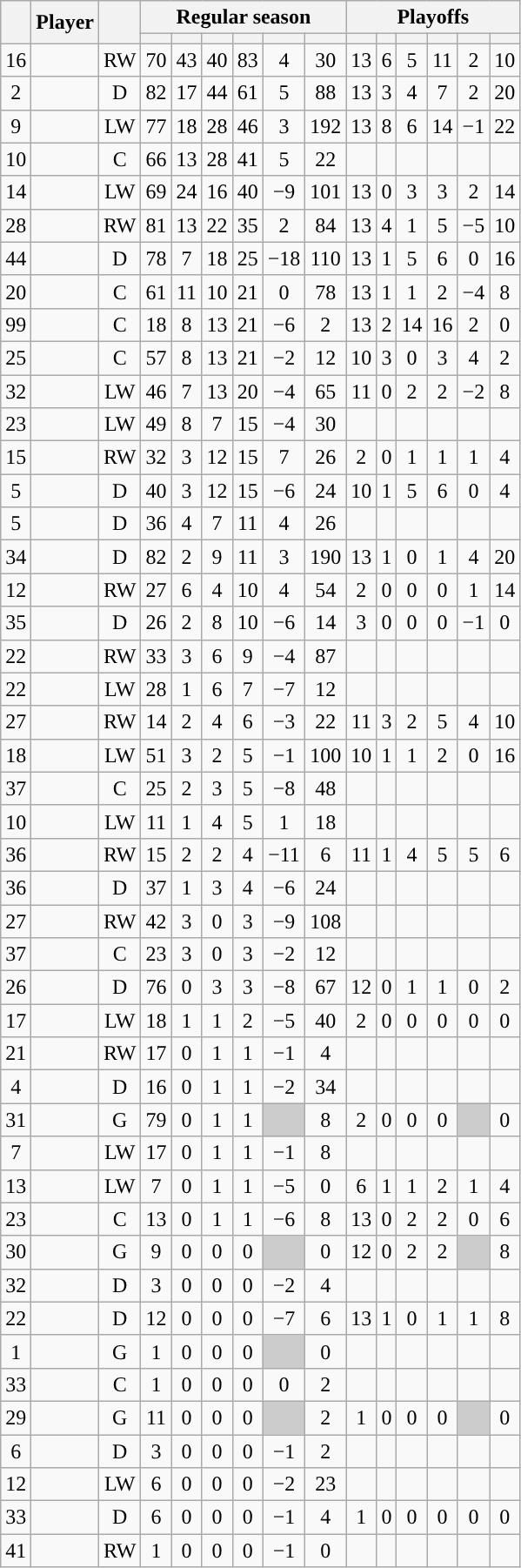<table class="wikitable sortable plainrowheaders" style="text-align:center;">
<tr>
<th scope="col" data-sort-type="number" rowspan="2"></th>
<th scope="col" rowspan="2">Player</th>
<th scope="col" rowspan="2"></th>
<th scope=colgroup colspan=6>Regular season</th>
<th scope=colgroup colspan=6>Playoffs</th>
</tr>
<tr>
<th scope="col" data-sort-type="number"></th>
<th scope="col" data-sort-type="number"></th>
<th scope="col" data-sort-type="number"></th>
<th scope="col" data-sort-type="number"></th>
<th scope="col" data-sort-type="number"></th>
<th scope="col" data-sort-type="number"></th>
<th scope="col" data-sort-type="number"></th>
<th scope="col" data-sort-type="number"></th>
<th scope="col" data-sort-type="number"></th>
<th scope="col" data-sort-type="number"></th>
<th scope="col" data-sort-type="number"></th>
<th scope="col" data-sort-type="number"></th>
</tr>
<tr>
<td scope="row">16</td>
<td align="left"></td>
<td>RW</td>
<td>70</td>
<td>43</td>
<td>40</td>
<td>83</td>
<td>4</td>
<td>30</td>
<td>13</td>
<td>6</td>
<td>5</td>
<td>11</td>
<td>2</td>
<td>10</td>
</tr>
<tr>
<td scope="row">2</td>
<td align="left"></td>
<td>D</td>
<td>82</td>
<td>17</td>
<td>44</td>
<td>61</td>
<td>5</td>
<td>88</td>
<td>13</td>
<td>3</td>
<td>4</td>
<td>7</td>
<td>2</td>
<td>20</td>
</tr>
<tr>
<td scope="row">9</td>
<td align="left"></td>
<td>LW</td>
<td>77</td>
<td>18</td>
<td>28</td>
<td>46</td>
<td>3</td>
<td>192</td>
<td>13</td>
<td>8</td>
<td>6</td>
<td>14</td>
<td>−1</td>
<td>22</td>
</tr>
<tr>
<td scope="row">10</td>
<td align="left"></td>
<td>C</td>
<td>66</td>
<td>13</td>
<td>28</td>
<td>41</td>
<td>5</td>
<td>22</td>
<td></td>
<td></td>
<td></td>
<td></td>
<td></td>
<td></td>
</tr>
<tr>
<td scope="row">14</td>
<td align="left"></td>
<td>LW</td>
<td>69</td>
<td>24</td>
<td>16</td>
<td>40</td>
<td>−9</td>
<td>101</td>
<td>13</td>
<td>0</td>
<td>3</td>
<td>3</td>
<td>2</td>
<td>14</td>
</tr>
<tr>
<td scope="row">28</td>
<td align="left"></td>
<td>RW</td>
<td>81</td>
<td>13</td>
<td>22</td>
<td>35</td>
<td>2</td>
<td>84</td>
<td>13</td>
<td>4</td>
<td>1</td>
<td>5</td>
<td>−5</td>
<td>10</td>
</tr>
<tr>
<td scope="row">44</td>
<td align="left"></td>
<td>D</td>
<td>78</td>
<td>7</td>
<td>18</td>
<td>25</td>
<td>−18</td>
<td>110</td>
<td>13</td>
<td>1</td>
<td>5</td>
<td>6</td>
<td>0</td>
<td>16</td>
</tr>
<tr>
<td scope="row">20</td>
<td align="left"></td>
<td>C</td>
<td>61</td>
<td>11</td>
<td>10</td>
<td>21</td>
<td>0</td>
<td>78</td>
<td>13</td>
<td>1</td>
<td>1</td>
<td>2</td>
<td>−4</td>
<td>8</td>
</tr>
<tr>
<td scope="row">99</td>
<td align="left"></td>
<td>C</td>
<td>18</td>
<td>8</td>
<td>13</td>
<td>21</td>
<td>−6</td>
<td>2</td>
<td>13</td>
<td>2</td>
<td>14</td>
<td>16</td>
<td>2</td>
<td>0</td>
</tr>
<tr>
<td scope="row">25</td>
<td align="left"></td>
<td>C</td>
<td>57</td>
<td>8</td>
<td>13</td>
<td>21</td>
<td>−2</td>
<td>12</td>
<td>10</td>
<td>3</td>
<td>0</td>
<td>3</td>
<td>4</td>
<td>2</td>
</tr>
<tr>
<td scope="row">32</td>
<td align="left"></td>
<td>LW</td>
<td>46</td>
<td>7</td>
<td>13</td>
<td>20</td>
<td>−4</td>
<td>65</td>
<td>11</td>
<td>0</td>
<td>2</td>
<td>2</td>
<td>−2</td>
<td>8</td>
</tr>
<tr>
<td scope="row">23</td>
<td align="left"></td>
<td>LW</td>
<td>49</td>
<td>8</td>
<td>7</td>
<td>15</td>
<td>−4</td>
<td>30</td>
<td></td>
<td></td>
<td></td>
<td></td>
<td></td>
<td></td>
</tr>
<tr>
<td scope="row">15</td>
<td align="left"></td>
<td>RW</td>
<td>32</td>
<td>3</td>
<td>12</td>
<td>15</td>
<td>7</td>
<td>26</td>
<td>2</td>
<td>0</td>
<td>1</td>
<td>1</td>
<td>1</td>
<td>4</td>
</tr>
<tr>
<td scope="row">5</td>
<td align="left"></td>
<td>D</td>
<td>40</td>
<td>3</td>
<td>12</td>
<td>15</td>
<td>−6</td>
<td>24</td>
<td>10</td>
<td>1</td>
<td>5</td>
<td>6</td>
<td>0</td>
<td>4</td>
</tr>
<tr>
<td scope="row">5</td>
<td align="left"></td>
<td>D</td>
<td>36</td>
<td>4</td>
<td>7</td>
<td>11</td>
<td>4</td>
<td>26</td>
<td></td>
<td></td>
<td></td>
<td></td>
<td></td>
<td></td>
</tr>
<tr>
<td scope="row">34</td>
<td align="left"></td>
<td>D</td>
<td>82</td>
<td>2</td>
<td>9</td>
<td>11</td>
<td>3</td>
<td>190</td>
<td>13</td>
<td>1</td>
<td>0</td>
<td>1</td>
<td>4</td>
<td>20</td>
</tr>
<tr>
<td scope="row">12</td>
<td align="left"></td>
<td>RW</td>
<td>27</td>
<td>6</td>
<td>4</td>
<td>10</td>
<td>4</td>
<td>54</td>
<td>2</td>
<td>0</td>
<td>0</td>
<td>0</td>
<td>1</td>
<td>14</td>
</tr>
<tr>
<td scope="row">35</td>
<td align="left"></td>
<td>D</td>
<td>26</td>
<td>2</td>
<td>8</td>
<td>10</td>
<td>−6</td>
<td>14</td>
<td>3</td>
<td>0</td>
<td>0</td>
<td>0</td>
<td>−1</td>
<td>0</td>
</tr>
<tr>
<td scope="row">22</td>
<td align="left"></td>
<td>RW</td>
<td>33</td>
<td>3</td>
<td>6</td>
<td>9</td>
<td>−4</td>
<td>87</td>
<td></td>
<td></td>
<td></td>
<td></td>
<td></td>
<td></td>
</tr>
<tr>
<td scope="row">22</td>
<td align="left"></td>
<td>LW</td>
<td>28</td>
<td>1</td>
<td>6</td>
<td>7</td>
<td>−7</td>
<td>12</td>
<td></td>
<td></td>
<td></td>
<td></td>
<td></td>
<td></td>
</tr>
<tr>
<td scope="row">27</td>
<td align="left"></td>
<td>RW</td>
<td>14</td>
<td>2</td>
<td>4</td>
<td>6</td>
<td>−3</td>
<td>22</td>
<td>11</td>
<td>3</td>
<td>2</td>
<td>5</td>
<td>4</td>
<td>10</td>
</tr>
<tr>
<td scope="row">18</td>
<td align="left"></td>
<td>LW</td>
<td>51</td>
<td>3</td>
<td>2</td>
<td>5</td>
<td>−1</td>
<td>100</td>
<td>10</td>
<td>1</td>
<td>1</td>
<td>2</td>
<td>0</td>
<td>16</td>
</tr>
<tr>
<td scope="row">37</td>
<td align="left"></td>
<td>C</td>
<td>25</td>
<td>2</td>
<td>3</td>
<td>5</td>
<td>−8</td>
<td>48</td>
<td></td>
<td></td>
<td></td>
<td></td>
<td></td>
<td></td>
</tr>
<tr>
<td scope="row">10</td>
<td align="left"></td>
<td>LW</td>
<td>11</td>
<td>1</td>
<td>4</td>
<td>5</td>
<td>1</td>
<td>18</td>
<td></td>
<td></td>
<td></td>
<td></td>
<td></td>
<td></td>
</tr>
<tr>
<td scope="row">36</td>
<td align="left"></td>
<td>RW</td>
<td>15</td>
<td>2</td>
<td>2</td>
<td>4</td>
<td>−11</td>
<td>6</td>
<td>11</td>
<td>1</td>
<td>4</td>
<td>5</td>
<td>5</td>
<td>6</td>
</tr>
<tr>
<td scope="row">36</td>
<td align="left"></td>
<td>D</td>
<td>37</td>
<td>1</td>
<td>3</td>
<td>4</td>
<td>−6</td>
<td>24</td>
<td></td>
<td></td>
<td></td>
<td></td>
<td></td>
<td></td>
</tr>
<tr>
<td scope="row">27</td>
<td align="left"></td>
<td>RW</td>
<td>42</td>
<td>3</td>
<td>0</td>
<td>3</td>
<td>−9</td>
<td>108</td>
<td></td>
<td></td>
<td></td>
<td></td>
<td></td>
<td></td>
</tr>
<tr>
<td scope="row">37</td>
<td align="left"></td>
<td>C</td>
<td>23</td>
<td>3</td>
<td>0</td>
<td>3</td>
<td>−2</td>
<td>12</td>
<td></td>
<td></td>
<td></td>
<td></td>
<td></td>
<td></td>
</tr>
<tr>
<td scope="row">26</td>
<td align="left"></td>
<td>D</td>
<td>76</td>
<td>0</td>
<td>3</td>
<td>3</td>
<td>−8</td>
<td>67</td>
<td>12</td>
<td>0</td>
<td>1</td>
<td>1</td>
<td>0</td>
<td>2</td>
</tr>
<tr>
<td scope="row">17</td>
<td align="left"></td>
<td>LW</td>
<td>18</td>
<td>1</td>
<td>1</td>
<td>2</td>
<td>−5</td>
<td>40</td>
<td>2</td>
<td>0</td>
<td>0</td>
<td>0</td>
<td>0</td>
<td>0</td>
</tr>
<tr>
<td scope="row">21</td>
<td align="left"></td>
<td>RW</td>
<td>17</td>
<td>0</td>
<td>1</td>
<td>1</td>
<td>−1</td>
<td>4</td>
<td></td>
<td></td>
<td></td>
<td></td>
<td></td>
<td></td>
</tr>
<tr>
<td scope="row">4</td>
<td align="left"></td>
<td>D</td>
<td>16</td>
<td>0</td>
<td>1</td>
<td>1</td>
<td>−2</td>
<td>34</td>
<td></td>
<td></td>
<td></td>
<td></td>
<td></td>
<td></td>
</tr>
<tr>
<td scope="row">31</td>
<td align="left"></td>
<td>G</td>
<td>79</td>
<td>0</td>
<td>1</td>
<td>1</td>
<td style="background:#ccc"></td>
<td>8</td>
<td>2</td>
<td>0</td>
<td>0</td>
<td>0</td>
<td style="background:#ccc"></td>
<td>0</td>
</tr>
<tr>
<td scope="row">7</td>
<td align="left"></td>
<td>LW</td>
<td>17</td>
<td>0</td>
<td>1</td>
<td>1</td>
<td>−1</td>
<td>8</td>
<td></td>
<td></td>
<td></td>
<td></td>
<td></td>
<td></td>
</tr>
<tr>
<td scope="row">13</td>
<td align="left"></td>
<td>LW</td>
<td>7</td>
<td>0</td>
<td>1</td>
<td>1</td>
<td>−5</td>
<td>0</td>
<td>6</td>
<td>1</td>
<td>1</td>
<td>2</td>
<td>1</td>
<td>4</td>
</tr>
<tr>
<td scope="row">23</td>
<td align="left"></td>
<td>C</td>
<td>13</td>
<td>0</td>
<td>1</td>
<td>1</td>
<td>−6</td>
<td>8</td>
<td>13</td>
<td>0</td>
<td>2</td>
<td>2</td>
<td>0</td>
<td>6</td>
</tr>
<tr>
<td scope="row">30</td>
<td align="left"></td>
<td>G</td>
<td>9</td>
<td>0</td>
<td>0</td>
<td>0</td>
<td style="background:#ccc"></td>
<td>0</td>
<td>12</td>
<td>0</td>
<td>2</td>
<td>2</td>
<td style="background:#ccc"></td>
<td>8</td>
</tr>
<tr>
<td scope="row">32</td>
<td align="left"></td>
<td>D</td>
<td>3</td>
<td>0</td>
<td>0</td>
<td>0</td>
<td>−2</td>
<td>4</td>
<td></td>
<td></td>
<td></td>
<td></td>
<td></td>
<td></td>
</tr>
<tr>
<td scope="row">22</td>
<td align="left"></td>
<td>D</td>
<td>12</td>
<td>0</td>
<td>0</td>
<td>0</td>
<td>−7</td>
<td>6</td>
<td>13</td>
<td>1</td>
<td>0</td>
<td>1</td>
<td>1</td>
<td>8</td>
</tr>
<tr>
<td scope="row">1</td>
<td align="left"></td>
<td>G</td>
<td>1</td>
<td>0</td>
<td>0</td>
<td>0</td>
<td style="background:#ccc"></td>
<td>0</td>
<td></td>
<td></td>
<td></td>
<td></td>
<td></td>
<td></td>
</tr>
<tr>
<td scope="row">33</td>
<td align="left"></td>
<td>C</td>
<td>1</td>
<td>0</td>
<td>0</td>
<td>0</td>
<td>0</td>
<td>2</td>
<td></td>
<td></td>
<td></td>
<td></td>
<td></td>
<td></td>
</tr>
<tr>
<td scope="row">29</td>
<td align="left"></td>
<td>G</td>
<td>11</td>
<td>0</td>
<td>0</td>
<td>0</td>
<td style="background:#ccc"></td>
<td>2</td>
<td>1</td>
<td>0</td>
<td>0</td>
<td>0</td>
<td style="background:#ccc"></td>
<td>0</td>
</tr>
<tr>
<td scope="row">6</td>
<td align="left"></td>
<td>D</td>
<td>3</td>
<td>0</td>
<td>0</td>
<td>0</td>
<td>−1</td>
<td>2</td>
<td></td>
<td></td>
<td></td>
<td></td>
<td></td>
<td></td>
</tr>
<tr>
<td scope="row">12</td>
<td align="left"></td>
<td>LW</td>
<td>6</td>
<td>0</td>
<td>0</td>
<td>0</td>
<td>−2</td>
<td>23</td>
<td></td>
<td></td>
<td></td>
<td></td>
<td></td>
<td></td>
</tr>
<tr>
<td scope="row">33</td>
<td align="left"></td>
<td>D</td>
<td>6</td>
<td>0</td>
<td>0</td>
<td>0</td>
<td>−1</td>
<td>4</td>
<td>1</td>
<td>0</td>
<td>0</td>
<td>0</td>
<td>0</td>
<td>0</td>
</tr>
<tr>
<td scope="row">41</td>
<td align="left"></td>
<td>RW</td>
<td>1</td>
<td>0</td>
<td>0</td>
<td>0</td>
<td>−1</td>
<td>0</td>
<td></td>
<td></td>
<td></td>
<td></td>
<td></td>
<td></td>
</tr>
</table>
